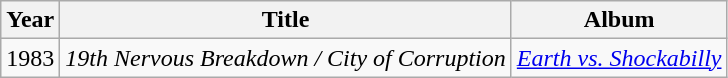<table class="wikitable" border="1">
<tr>
<th>Year</th>
<th>Title</th>
<th>Album</th>
</tr>
<tr>
<td>1983</td>
<td><em>19th Nervous Breakdown / City of Corruption</em></td>
<td><em><a href='#'>Earth vs. Shockabilly</a></em></td>
</tr>
</table>
